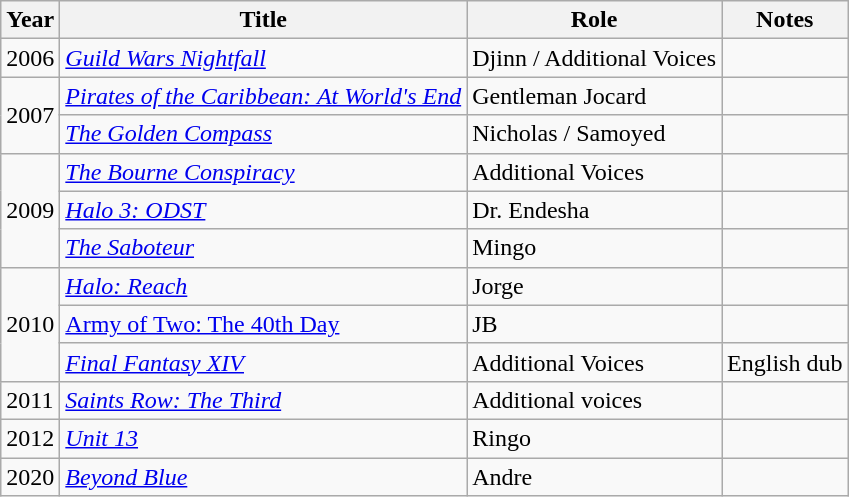<table class="wikitable sortable">
<tr>
<th>Year</th>
<th>Title</th>
<th>Role</th>
<th class="unsortable">Notes</th>
</tr>
<tr>
<td>2006</td>
<td><em><a href='#'>Guild Wars Nightfall</a></em></td>
<td>Djinn / Additional Voices</td>
<td></td>
</tr>
<tr>
<td rowspan="2">2007</td>
<td><em><a href='#'>Pirates of the Caribbean: At World's End</a></em></td>
<td>Gentleman Jocard</td>
<td></td>
</tr>
<tr>
<td><em><a href='#'>The Golden Compass</a></em></td>
<td>Nicholas / Samoyed</td>
<td></td>
</tr>
<tr>
<td rowspan="3">2009</td>
<td><em><a href='#'>The Bourne Conspiracy</a></em></td>
<td>Additional Voices</td>
<td></td>
</tr>
<tr>
<td><em><a href='#'>Halo 3: ODST</a></em></td>
<td>Dr. Endesha</td>
<td></td>
</tr>
<tr>
<td><em><a href='#'>The Saboteur</a></em></td>
<td>Mingo</td>
<td></td>
</tr>
<tr>
<td rowspan="3">2010</td>
<td><em><a href='#'>Halo: Reach</a></em></td>
<td>Jorge</td>
<td></td>
</tr>
<tr>
<td><a href='#'>Army of Two: The 40th Day</a></td>
<td>JB</td>
<td></td>
</tr>
<tr>
<td><em><a href='#'>Final Fantasy XIV</a></em></td>
<td>Additional Voices</td>
<td>English dub</td>
</tr>
<tr>
<td>2011</td>
<td><em><a href='#'>Saints Row: The Third</a></em></td>
<td>Additional voices</td>
<td></td>
</tr>
<tr>
<td>2012</td>
<td><em><a href='#'>Unit 13</a></em></td>
<td>Ringo</td>
<td></td>
</tr>
<tr>
<td>2020</td>
<td><em><a href='#'>Beyond Blue</a></em></td>
<td>Andre</td>
<td></td>
</tr>
</table>
